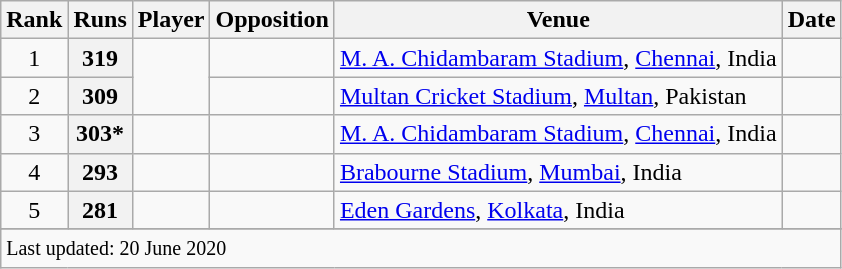<table class="wikitable sortable">
<tr>
<th scope=col>Rank</th>
<th scope=col>Runs</th>
<th scope=col>Player</th>
<th scope=col>Opposition</th>
<th scope=col>Venue</th>
<th scope=col>Date</th>
</tr>
<tr>
<td align=center>1</td>
<th scope=row style=text-align:center;>319</th>
<td rowspan=2></td>
<td></td>
<td><a href='#'>M. A. Chidambaram Stadium</a>, <a href='#'>Chennai</a>, India</td>
<td></td>
</tr>
<tr>
<td align=center>2</td>
<th scope=row style=text-align:center;>309</th>
<td></td>
<td><a href='#'>Multan Cricket Stadium</a>, <a href='#'>Multan</a>, Pakistan</td>
<td></td>
</tr>
<tr>
<td align=center>3</td>
<th scope=row style=text-align:center;>303*</th>
<td></td>
<td></td>
<td><a href='#'>M. A. Chidambaram Stadium</a>, <a href='#'>Chennai</a>, India</td>
<td></td>
</tr>
<tr>
<td align=center>4</td>
<th scope=row style=text-align:center;>293</th>
<td></td>
<td></td>
<td><a href='#'>Brabourne Stadium</a>, <a href='#'>Mumbai</a>, India</td>
<td></td>
</tr>
<tr>
<td align=center>5</td>
<th scope=row style=text-align:center;>281</th>
<td></td>
<td></td>
<td><a href='#'>Eden Gardens</a>, <a href='#'>Kolkata</a>, India</td>
<td></td>
</tr>
<tr>
</tr>
<tr class=sortbottom>
<td colspan=6><small>Last updated: 20 June 2020</small></td>
</tr>
</table>
